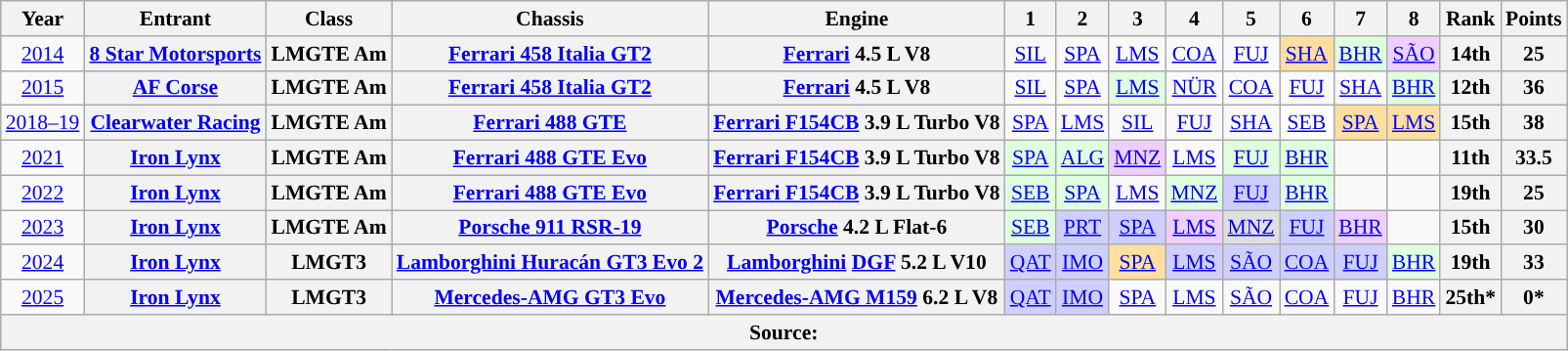<table class="wikitable" style="text-align:center; font-size:90%">
<tr>
<th>Year</th>
<th>Entrant</th>
<th>Class</th>
<th>Chassis</th>
<th>Engine</th>
<th>1</th>
<th>2</th>
<th>3</th>
<th>4</th>
<th>5</th>
<th>6</th>
<th>7</th>
<th>8</th>
<th>Rank</th>
<th>Points</th>
</tr>
<tr>
<td><a href='#'>2014</a></td>
<th><a href='#'>8 Star Motorsports</a></th>
<th>LMGTE Am</th>
<th><a href='#'>Ferrari 458 Italia GT2</a></th>
<th><a href='#'>Ferrari</a> 4.5 L V8</th>
<td><a href='#'>SIL</a> <br></td>
<td><a href='#'>SPA</a> <br></td>
<td><a href='#'>LMS</a> <br></td>
<td><a href='#'>COA</a> <br></td>
<td><a href='#'>FUJ</a><br></td>
<td style="background:#FFDF9F;"><a href='#'>SHA</a><br></td>
<td style="background:#DFFFDF;"><a href='#'>BHR</a><br></td>
<td style="background:#EFCFFF;"><a href='#'>SÃO</a><br></td>
<th>14th</th>
<th>25</th>
</tr>
<tr>
<td><a href='#'>2015</a></td>
<th><a href='#'>AF Corse</a></th>
<th>LMGTE Am</th>
<th><a href='#'>Ferrari 458 Italia GT2</a></th>
<th><a href='#'>Ferrari</a> 4.5 L V8</th>
<td><a href='#'>SIL</a><br></td>
<td><a href='#'>SPA</a><br></td>
<td style="background:#DFFFDF;"><a href='#'>LMS</a><br></td>
<td><a href='#'>NÜR</a><br></td>
<td><a href='#'>COA</a><br></td>
<td><a href='#'>FUJ</a><br></td>
<td><a href='#'>SHA</a><br></td>
<td style="background:#DFFFDF;"><a href='#'>BHR</a><br></td>
<th>12th</th>
<th>36</th>
</tr>
<tr>
<td><a href='#'>2018–19</a></td>
<th><a href='#'>Clearwater Racing</a></th>
<th>LMGTE Am</th>
<th><a href='#'>Ferrari 488 GTE</a></th>
<th><a href='#'>Ferrari F154CB</a> 3.9 L Turbo V8</th>
<td><a href='#'>SPA</a><br></td>
<td><a href='#'>LMS</a><br></td>
<td><a href='#'>SIL</a><br></td>
<td><a href='#'>FUJ</a><br></td>
<td><a href='#'>SHA</a><br></td>
<td style="background:#FFFFFF;"><a href='#'>SEB</a><br></td>
<td style="background:#FFDF9F;"><a href='#'>SPA</a><br></td>
<td style="background:#FFDF9F;"><a href='#'>LMS</a><br></td>
<th>15th</th>
<th>38</th>
</tr>
<tr>
<td><a href='#'>2021</a></td>
<th><a href='#'>Iron Lynx</a></th>
<th>LMGTE Am</th>
<th><a href='#'>Ferrari 488 GTE Evo</a></th>
<th><a href='#'>Ferrari F154CB</a> 3.9 L Turbo V8</th>
<td style="background:#DFFFDF;"><a href='#'>SPA</a><br></td>
<td style="background:#DFFFDF;"><a href='#'>ALG</a><br></td>
<td style="background:#EFCFFF;"><a href='#'>MNZ</a><br></td>
<td><a href='#'>LMS</a><br></td>
<td style="background:#DFFFDF;"><a href='#'>FUJ</a><br></td>
<td style="background:#DFFFDF;"><a href='#'>BHR</a><br></td>
<td></td>
<td></td>
<th>11th</th>
<th>33.5</th>
</tr>
<tr>
<td><a href='#'>2022</a></td>
<th><a href='#'>Iron Lynx</a></th>
<th>LMGTE Am</th>
<th><a href='#'>Ferrari 488 GTE Evo</a></th>
<th><a href='#'>Ferrari F154CB</a> 3.9 L Turbo V8</th>
<td style="background:#DFFFDF;"><a href='#'>SEB</a><br></td>
<td style="background:#DFFFDF;"><a href='#'>SPA</a><br></td>
<td><a href='#'>LMS</a></td>
<td style="background:#DFFFDF;"><a href='#'>MNZ</a><br></td>
<td style="background:#CFCFFF;"><a href='#'>FUJ</a><br></td>
<td style="background:#DFFFDF;"><a href='#'>BHR</a><br></td>
<td></td>
<td></td>
<th>19th</th>
<th>25</th>
</tr>
<tr>
<td><a href='#'>2023</a></td>
<th><a href='#'>Iron Lynx</a></th>
<th>LMGTE Am</th>
<th><a href='#'>Porsche 911 RSR-19</a></th>
<th><a href='#'>Porsche</a> 4.2 L Flat-6</th>
<td style="background:#DFFFDF;"><a href='#'>SEB</a><br></td>
<td style="background:#CFCFFF;"><a href='#'>PRT</a><br></td>
<td style="background:#CFCFFF;"><a href='#'>SPA</a><br></td>
<td style="background:#EFCFFF;"><a href='#'>LMS</a><br></td>
<td style="background:#DFDFDF;"><a href='#'>MNZ</a><br></td>
<td style="background:#CFCFFF;"><a href='#'>FUJ</a><br></td>
<td style="background:#EFCFFF;"><a href='#'>BHR</a><br></td>
<td></td>
<th>15th</th>
<th>30</th>
</tr>
<tr>
<td><a href='#'>2024</a></td>
<th><a href='#'>Iron Lynx</a></th>
<th>LMGT3</th>
<th><a href='#'>Lamborghini Huracán GT3 Evo 2</a></th>
<th><a href='#'>Lamborghini</a> <a href='#'>DGF</a> 5.2 L V10</th>
<td style="background:#CFCFFF;"><a href='#'>QAT</a><br></td>
<td style="background:#CFCFFF;"><a href='#'>IMO</a><br></td>
<td style="background:#FFDF9F;"><a href='#'>SPA</a><br></td>
<td style="background:#CFCFFF;"><a href='#'>LMS</a><br></td>
<td style="background:#CFCFFF;"><a href='#'>SÃO</a><br></td>
<td style="background:#CFCFFF;"><a href='#'>COA</a><br></td>
<td style="background:#CFCFFF;"><a href='#'>FUJ</a><br></td>
<td style="background:#DFFFDF;"><a href='#'>BHR</a><br></td>
<th>19th</th>
<th>33</th>
</tr>
<tr>
<td><a href='#'>2025</a></td>
<th><a href='#'>Iron Lynx</a></th>
<th>LMGT3</th>
<th><a href='#'>Mercedes-AMG GT3 Evo</a></th>
<th><a href='#'>Mercedes-AMG M159</a> 6.2 L V8</th>
<td style="background:#CFCFFF;"><a href='#'>QAT</a><br></td>
<td style="background:#CFCFFF;"><a href='#'>IMO</a><br></td>
<td><a href='#'>SPA</a><br></td>
<td style="background:#;"><a href='#'>LMS</a><br></td>
<td style="background:#;"><a href='#'>SÃO</a><br></td>
<td style="background:#;"><a href='#'>COA</a><br></td>
<td style="background:#;"><a href='#'>FUJ</a><br></td>
<td style="background:#;"><a href='#'>BHR</a><br></td>
<th>25th*</th>
<th>0*</th>
</tr>
<tr>
<th colspan="15">Source:</th>
</tr>
</table>
